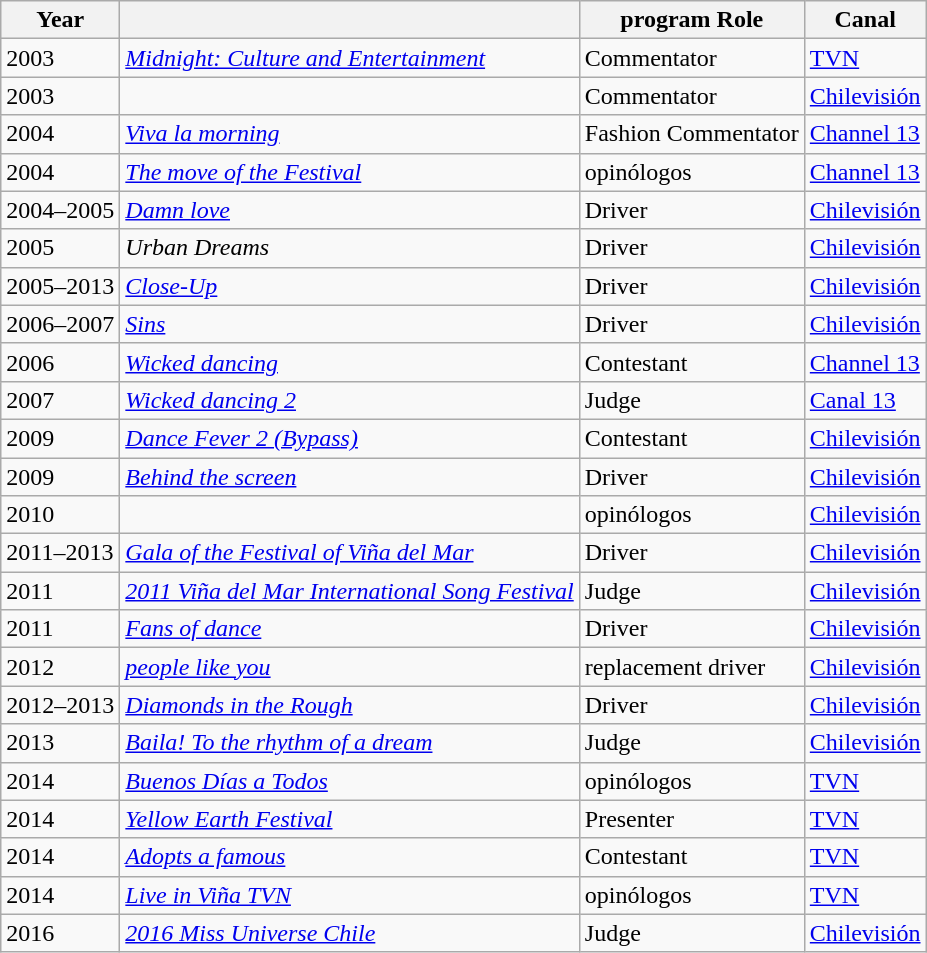<table class="wikitable" style="background:# f9f9f9; font-size:95 %;">
<tr>
<th>Year</th>
<th></th>
<th>program Role</th>
<th>Canal</th>
</tr>
<tr>
<td>2003</td>
<td><em> <a href='#'>Midnight: Culture and Entertainment</a> </em></td>
<td>Commentator</td>
<td> <a href='#'>TVN</a></td>
</tr>
<tr>
<td>2003</td>
<td><em></em></td>
<td>Commentator</td>
<td> <a href='#'>Chilevisión</a></td>
</tr>
<tr>
<td>2004</td>
<td><em> <a href='#'>Viva la morning</a></em></td>
<td>Fashion Commentator</td>
<td> <a href='#'>Channel 13</a></td>
</tr>
<tr>
<td>2004</td>
<td><em> <a href='#'>The move of the Festival</a> </em></td>
<td>opinólogos</td>
<td> <a href='#'>Channel 13</a></td>
</tr>
<tr>
<td>2004–2005</td>
<td><em> <a href='#'>Damn love</a> </em></td>
<td>Driver</td>
<td> <a href='#'>Chilevisión</a></td>
</tr>
<tr>
<td>2005</td>
<td><em>Urban Dreams</em></td>
<td>Driver</td>
<td> <a href='#'>Chilevisión</a></td>
</tr>
<tr>
<td>2005–2013</td>
<td><em> <a href='#'>Close-Up</a> </em></td>
<td>Driver</td>
<td> <a href='#'>Chilevisión</a></td>
</tr>
<tr>
<td>2006–2007</td>
<td><em> <a href='#'>Sins</a> </em></td>
<td>Driver</td>
<td> <a href='#'>Chilevisión</a></td>
</tr>
<tr>
<td>2006</td>
<td><em> <a href='#'>Wicked dancing</a></em></td>
<td>Contestant</td>
<td> <a href='#'>Channel 13</a></td>
</tr>
<tr>
<td>2007</td>
<td><em> <a href='#'>Wicked dancing 2</a></em></td>
<td>Judge</td>
<td> <a href='#'>Canal 13</a></td>
</tr>
<tr>
<td>2009</td>
<td><em> <a href='#'>Dance Fever 2 (Bypass)</a></em></td>
<td>Contestant</td>
<td> <a href='#'>Chilevisión</a></td>
</tr>
<tr>
<td>2009</td>
<td><em> <a href='#'>Behind the screen</a> </em></td>
<td>Driver</td>
<td> <a href='#'>Chilevisión</a></td>
</tr>
<tr>
<td>2010</td>
<td><em></em></td>
<td>opinólogos</td>
<td> <a href='#'>Chilevisión</a></td>
</tr>
<tr>
<td>2011–2013</td>
<td><em> <a href='#'>Gala of the Festival of Viña del Mar</a> </em></td>
<td>Driver</td>
<td> <a href='#'>Chilevisión</a></td>
</tr>
<tr>
<td>2011</td>
<td><em> <a href='#'>2011 Viña del Mar International Song Festival</a> </em></td>
<td>Judge</td>
<td> <a href='#'>Chilevisión</a></td>
</tr>
<tr>
<td>2011</td>
<td><em> <a href='#'>Fans of dance</a> </em></td>
<td>Driver</td>
<td> <a href='#'>Chilevisión</a></td>
</tr>
<tr>
<td>2012</td>
<td><em> <a href='#'>people like you</a> </em></td>
<td>replacement driver</td>
<td> <a href='#'>Chilevisión</a></td>
</tr>
<tr>
<td>2012–2013</td>
<td><em> <a href='#'>Diamonds in the Rough</a> </em></td>
<td>Driver</td>
<td> <a href='#'>Chilevisión</a></td>
</tr>
<tr>
<td>2013</td>
<td><em> <a href='#'>Baila! To the rhythm of a dream</a> </em></td>
<td>Judge</td>
<td> <a href='#'>Chilevisión</a></td>
</tr>
<tr>
<td>2014</td>
<td><em> <a href='#'>Buenos Días a Todos</a> </em></td>
<td>opinólogos</td>
<td> <a href='#'>TVN</a></td>
</tr>
<tr>
<td>2014</td>
<td><em> <a href='#'>Yellow Earth Festival</a> </em></td>
<td>Presenter</td>
<td> <a href='#'>TVN</a></td>
</tr>
<tr>
<td>2014</td>
<td><em> <a href='#'>Adopts a famous</a></em></td>
<td>Contestant</td>
<td> <a href='#'>TVN</a></td>
</tr>
<tr>
<td>2014</td>
<td><em> <a href='#'>Live in Viña TVN</a> </em></td>
<td>opinólogos</td>
<td> <a href='#'>TVN</a></td>
</tr>
<tr>
<td>2016</td>
<td><em><a href='#'>2016 Miss Universe Chile</a></em></td>
<td>Judge</td>
<td> <a href='#'>Chilevisión</a></td>
</tr>
</table>
